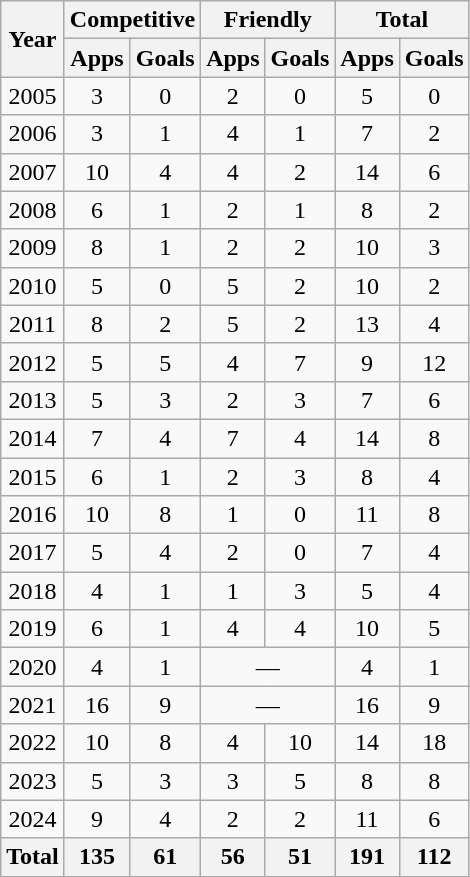<table class="wikitable" style="text-align:center">
<tr>
<th rowspan="2">Year</th>
<th colspan="2">Competitive</th>
<th colspan="2">Friendly</th>
<th colspan="2">Total</th>
</tr>
<tr>
<th>Apps</th>
<th>Goals</th>
<th>Apps</th>
<th>Goals</th>
<th>Apps</th>
<th>Goals</th>
</tr>
<tr>
<td>2005</td>
<td>3</td>
<td>0</td>
<td>2</td>
<td>0</td>
<td>5</td>
<td>0</td>
</tr>
<tr>
<td>2006</td>
<td>3</td>
<td>1</td>
<td>4</td>
<td>1</td>
<td>7</td>
<td>2</td>
</tr>
<tr>
<td>2007</td>
<td>10</td>
<td>4</td>
<td>4</td>
<td>2</td>
<td>14</td>
<td>6</td>
</tr>
<tr>
<td>2008</td>
<td>6</td>
<td>1</td>
<td>2</td>
<td>1</td>
<td>8</td>
<td>2</td>
</tr>
<tr>
<td>2009</td>
<td>8</td>
<td>1</td>
<td>2</td>
<td>2</td>
<td>10</td>
<td>3</td>
</tr>
<tr>
<td>2010</td>
<td>5</td>
<td>0</td>
<td>5</td>
<td>2</td>
<td>10</td>
<td>2</td>
</tr>
<tr>
<td>2011</td>
<td>8</td>
<td>2</td>
<td>5</td>
<td>2</td>
<td>13</td>
<td>4</td>
</tr>
<tr>
<td>2012</td>
<td>5</td>
<td>5</td>
<td>4</td>
<td>7</td>
<td>9</td>
<td>12</td>
</tr>
<tr>
<td>2013</td>
<td>5</td>
<td>3</td>
<td>2</td>
<td>3</td>
<td>7</td>
<td>6</td>
</tr>
<tr>
<td>2014</td>
<td>7</td>
<td>4</td>
<td>7</td>
<td>4</td>
<td>14</td>
<td>8</td>
</tr>
<tr>
<td>2015</td>
<td>6</td>
<td>1</td>
<td>2</td>
<td>3</td>
<td>8</td>
<td>4</td>
</tr>
<tr>
<td>2016</td>
<td>10</td>
<td>8</td>
<td>1</td>
<td>0</td>
<td>11</td>
<td>8</td>
</tr>
<tr>
<td>2017</td>
<td>5</td>
<td>4</td>
<td>2</td>
<td>0</td>
<td>7</td>
<td>4</td>
</tr>
<tr>
<td>2018</td>
<td>4</td>
<td>1</td>
<td>1</td>
<td>3</td>
<td>5</td>
<td>4</td>
</tr>
<tr>
<td>2019</td>
<td>6</td>
<td>1</td>
<td>4</td>
<td>4</td>
<td>10</td>
<td>5</td>
</tr>
<tr>
<td>2020</td>
<td>4</td>
<td>1</td>
<td colspan="2">—</td>
<td>4</td>
<td>1</td>
</tr>
<tr>
<td>2021</td>
<td>16</td>
<td>9</td>
<td colspan="2">—</td>
<td>16</td>
<td>9</td>
</tr>
<tr>
<td>2022</td>
<td>10</td>
<td>8</td>
<td>4</td>
<td>10</td>
<td>14</td>
<td>18</td>
</tr>
<tr>
<td>2023</td>
<td>5</td>
<td>3</td>
<td>3</td>
<td>5</td>
<td>8</td>
<td>8</td>
</tr>
<tr>
<td>2024</td>
<td>9</td>
<td>4</td>
<td>2</td>
<td>2</td>
<td>11</td>
<td>6</td>
</tr>
<tr>
<th>Total</th>
<th>135</th>
<th>61</th>
<th>56</th>
<th>51</th>
<th>191</th>
<th>112</th>
</tr>
</table>
